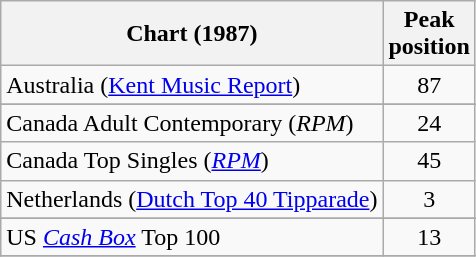<table class="wikitable sortable">
<tr>
<th>Chart (1987)</th>
<th>Peak<br>position</th>
</tr>
<tr>
<td>Australia (<a href='#'>Kent Music Report</a>)</td>
<td style="text-align:center;">87</td>
</tr>
<tr>
</tr>
<tr>
<td>Canada Adult Contemporary (<em>RPM</em>)</td>
<td style="text-align:center;">24</td>
</tr>
<tr>
<td>Canada Top Singles (<em><a href='#'>RPM</a></em>)</td>
<td style="text-align:center;">45</td>
</tr>
<tr>
<td>Netherlands (<a href='#'>Dutch Top 40 Tipparade</a>)</td>
<td style="text-align:center;">3</td>
</tr>
<tr>
</tr>
<tr>
</tr>
<tr>
</tr>
<tr>
</tr>
<tr>
</tr>
<tr>
<td>US <a href='#'><em>Cash Box</em></a> Top 100</td>
<td align="center">13</td>
</tr>
<tr>
</tr>
</table>
